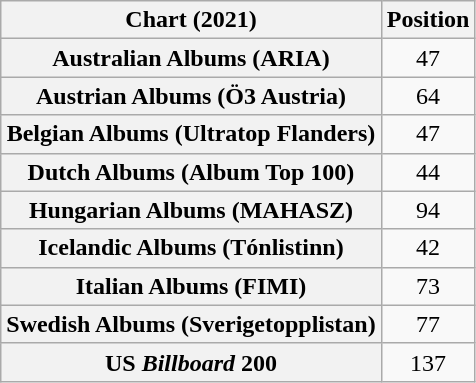<table class="wikitable sortable plainrowheaders" style="text-align:center">
<tr>
<th scope="col">Chart (2021)</th>
<th scope="col">Position</th>
</tr>
<tr>
<th scope="row">Australian Albums (ARIA)</th>
<td>47</td>
</tr>
<tr>
<th scope="row">Austrian Albums (Ö3 Austria)</th>
<td>64</td>
</tr>
<tr>
<th scope="row">Belgian Albums (Ultratop Flanders)</th>
<td>47</td>
</tr>
<tr>
<th scope="row">Dutch Albums (Album Top 100)</th>
<td>44</td>
</tr>
<tr>
<th scope="row">Hungarian Albums (MAHASZ)</th>
<td>94</td>
</tr>
<tr>
<th scope="row">Icelandic Albums (Tónlistinn)</th>
<td>42</td>
</tr>
<tr>
<th scope="row">Italian Albums (FIMI)</th>
<td>73</td>
</tr>
<tr>
<th scope="row">Swedish Albums (Sverigetopplistan)</th>
<td>77</td>
</tr>
<tr>
<th scope="row">US <em>Billboard</em> 200</th>
<td>137</td>
</tr>
</table>
